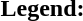<table class="toccolours" style="font-size:100%; white-space:nowrap;">
<tr>
<td><strong>Legend:</strong></td>
<td>      </td>
</tr>
<tr>
<td></td>
</tr>
<tr>
<td></td>
</tr>
<tr>
<td></td>
</tr>
</table>
